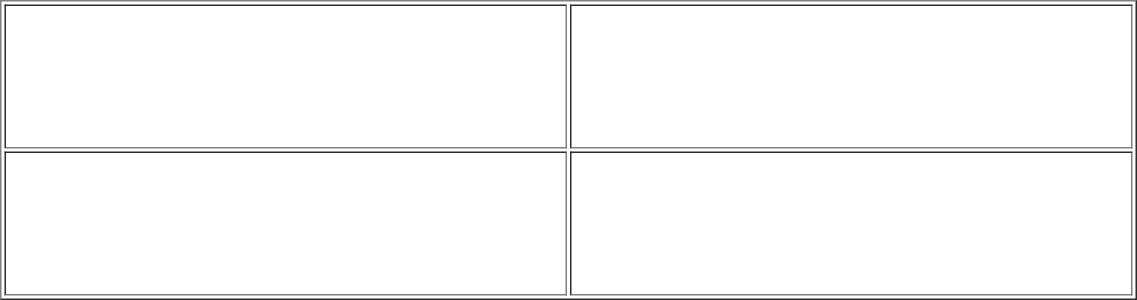<table style="width: 60%; height: 200px" border="1">
<tr>
<td></td>
<td></td>
</tr>
<tr>
<td></td>
<td></td>
</tr>
</table>
